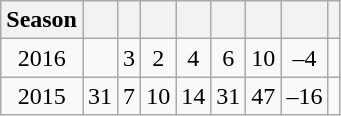<table class="wikitable" style="text-align:center;">
<tr>
<th>Season</th>
<th></th>
<th></th>
<th></th>
<th></th>
<th></th>
<th></th>
<th></th>
<th></th>
</tr>
<tr>
<td>2016</td>
<td></td>
<td>3</td>
<td>2</td>
<td>4</td>
<td>6</td>
<td>10</td>
<td>–4</td>
<td></td>
</tr>
<tr>
<td>2015</td>
<td>31</td>
<td>7</td>
<td>10</td>
<td>14</td>
<td>31</td>
<td>47</td>
<td>–16</td>
<td></td>
</tr>
</table>
